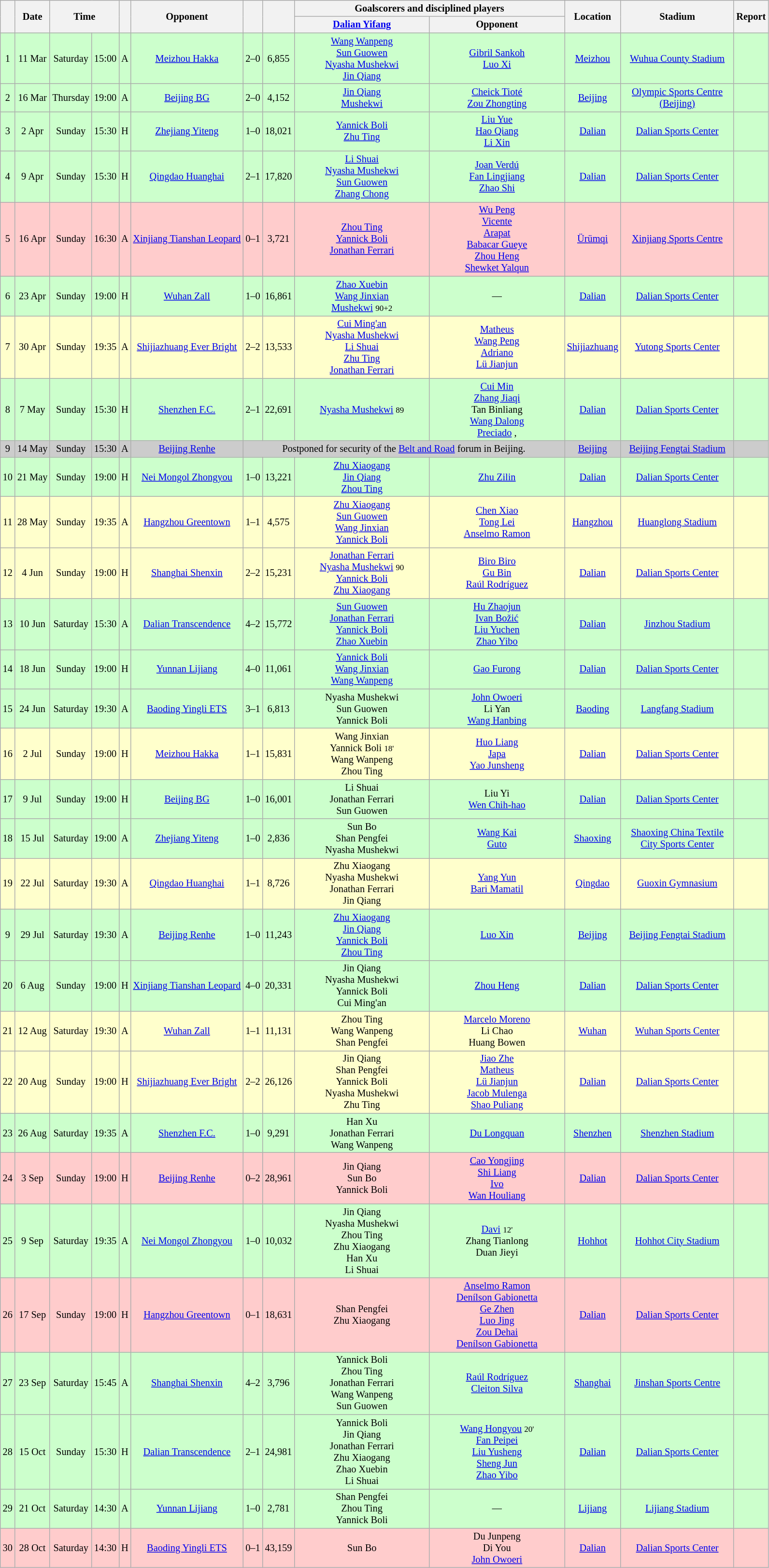<table class="wikitable" style="text-align: center;font-size:85%">
<tr>
<th rowspan="2"></th>
<th rowspan="2">Date</th>
<th colspan="2" rowspan="2">Time</th>
<th rowspan="2"></th>
<th rowspan="2">Opponent</th>
<th rowspan="2"></th>
<th rowspan="2"></th>
<th colspan="2">Goalscorers and disciplined players</th>
<th rowspan="2">Location</th>
<th rowspan="2" style="width:150px">Stadium</th>
<th rowspan="2">Report</th>
</tr>
<tr>
<th style="width:180px"><a href='#'>Dalian Yifang</a></th>
<th style="width:180px">Opponent</th>
</tr>
<tr style="background:#cfc">
<td>1</td>
<td>11 Mar</td>
<td>Saturday</td>
<td>15:00</td>
<td>A</td>
<td><a href='#'>Meizhou Hakka</a></td>
<td>2–0</td>
<td>6,855</td>
<td><a href='#'>Wang Wanpeng</a> <br><a href='#'>Sun Guowen</a> <br><a href='#'>Nyasha Mushekwi</a> <br><a href='#'>Jin Qiang</a> </td>
<td><a href='#'>Gibril Sankoh</a> <br><a href='#'>Luo Xi</a> </td>
<td><a href='#'>Meizhou</a></td>
<td><a href='#'>Wuhua County Stadium</a></td>
<td></td>
</tr>
<tr style="background:#cfc">
<td>2</td>
<td>16 Mar</td>
<td>Thursday</td>
<td>19:00</td>
<td>A</td>
<td><a href='#'>Beijing BG</a></td>
<td>2–0</td>
<td>4,152</td>
<td><a href='#'>Jin Qiang</a> <br><a href='#'>Mushekwi</a> </td>
<td><a href='#'>Cheick Tioté</a> <br><a href='#'>Zou Zhongting</a> </td>
<td><a href='#'>Beijing</a></td>
<td><a href='#'>Olympic Sports Centre (Beijing)</a></td>
<td></td>
</tr>
<tr style="background:#cfc">
<td>3</td>
<td>2 Apr</td>
<td>Sunday</td>
<td>15:30</td>
<td>H</td>
<td><a href='#'>Zhejiang Yiteng</a></td>
<td>1–0</td>
<td>18,021</td>
<td><a href='#'>Yannick Boli</a> <br><a href='#'>Zhu Ting</a> </td>
<td><a href='#'>Liu Yue</a> <br><a href='#'>Hao Qiang</a> <br><a href='#'>Li Xin</a> </td>
<td><a href='#'>Dalian</a></td>
<td><a href='#'>Dalian Sports Center</a></td>
<td></td>
</tr>
<tr style="background:#cfc">
<td>4</td>
<td>9 Apr</td>
<td>Sunday</td>
<td>15:30</td>
<td>H</td>
<td><a href='#'>Qingdao Huanghai</a></td>
<td>2–1</td>
<td>17,820</td>
<td><a href='#'>Li Shuai</a> <br><a href='#'>Nyasha Mushekwi</a> <br><a href='#'>Sun Guowen</a> <br><a href='#'>Zhang Chong</a> </td>
<td><a href='#'>Joan Verdú</a> <br><a href='#'>Fan Lingjiang</a> <br><a href='#'>Zhao Shi</a> </td>
<td><a href='#'>Dalian</a></td>
<td><a href='#'>Dalian Sports Center</a></td>
<td></td>
</tr>
<tr style="background:#fcc">
<td>5</td>
<td>16 Apr</td>
<td>Sunday</td>
<td>16:30</td>
<td>A</td>
<td><a href='#'>Xinjiang Tianshan Leopard</a></td>
<td>0–1</td>
<td>3,721</td>
<td><a href='#'>Zhou Ting</a> <br><a href='#'>Yannick Boli</a> <br><a href='#'>Jonathan Ferrari</a> </td>
<td><a href='#'>Wu Peng</a> <br><a href='#'>Vicente</a> <br><a href='#'>Arapat</a> <br><a href='#'>Babacar Gueye</a> <br><a href='#'>Zhou Heng</a> <br><a href='#'>Shewket Yalqun</a> </td>
<td><a href='#'>Ürümqi</a></td>
<td><a href='#'>Xinjiang Sports Centre</a></td>
<td></td>
</tr>
<tr style="background:#cfc">
<td>6</td>
<td>23 Apr</td>
<td>Sunday</td>
<td>19:00</td>
<td>H</td>
<td><a href='#'>Wuhan Zall</a></td>
<td>1–0</td>
<td>16,861</td>
<td><a href='#'>Zhao Xuebin</a> <br><a href='#'>Wang Jinxian</a> <br><a href='#'>Mushekwi</a> <small>90+2</small></td>
<td>—</td>
<td><a href='#'>Dalian</a></td>
<td><a href='#'>Dalian Sports Center</a></td>
<td></td>
</tr>
<tr style="background:#ffc">
<td>7</td>
<td>30 Apr</td>
<td>Sunday</td>
<td>19:35</td>
<td>A</td>
<td><a href='#'>Shijiazhuang Ever Bright</a></td>
<td>2–2</td>
<td>13,533</td>
<td><a href='#'>Cui Ming'an</a> <br><a href='#'>Nyasha Mushekwi</a> <br><a href='#'>Li Shuai</a> <br><a href='#'>Zhu Ting</a> <br><a href='#'>Jonathan Ferrari</a> </td>
<td><a href='#'>Matheus</a> <br><a href='#'>Wang Peng</a> <br><a href='#'>Adriano</a> <br><a href='#'>Lü Jianjun</a> </td>
<td><a href='#'>Shijiazhuang</a></td>
<td><a href='#'>Yutong Sports Center</a></td>
<td></td>
</tr>
<tr style="background:#cfc">
<td>8</td>
<td>7 May</td>
<td>Sunday</td>
<td>15:30</td>
<td>H</td>
<td><a href='#'>Shenzhen F.C.</a></td>
<td>2–1</td>
<td>22,691</td>
<td><a href='#'>Nyasha Mushekwi</a> <small>89</small></td>
<td><a href='#'>Cui Min</a> <br><a href='#'>Zhang Jiaqi</a> <br>Tan Binliang <br><a href='#'>Wang Dalong</a> <br><a href='#'>Preciado</a> ,</td>
<td><a href='#'>Dalian</a></td>
<td><a href='#'>Dalian Sports Center</a></td>
<td></td>
</tr>
<tr style="background:#ccc">
<td>9</td>
<td>14 May</td>
<td>Sunday</td>
<td>15:30</td>
<td>A</td>
<td><a href='#'>Beijing Renhe</a></td>
<td colspan="4">Postponed for security of the <a href='#'>Belt and Road</a> forum in Beijing.</td>
<td><a href='#'>Beijing</a></td>
<td><a href='#'>Beijing Fengtai Stadium</a></td>
<td></td>
</tr>
<tr style="background:#cfc">
<td>10</td>
<td>21 May</td>
<td>Sunday</td>
<td>19:00</td>
<td>H</td>
<td><a href='#'>Nei Mongol Zhongyou</a></td>
<td>1–0</td>
<td>13,221</td>
<td><a href='#'>Zhu Xiaogang</a> <br><a href='#'>Jin Qiang</a> <br><a href='#'>Zhou Ting</a> </td>
<td><a href='#'>Zhu Zilin</a> </td>
<td><a href='#'>Dalian</a></td>
<td><a href='#'>Dalian Sports Center</a></td>
<td></td>
</tr>
<tr style="background:#ffc">
<td>11</td>
<td>28 May</td>
<td>Sunday</td>
<td>19:35</td>
<td>A</td>
<td><a href='#'>Hangzhou Greentown</a></td>
<td>1–1</td>
<td>4,575</td>
<td><a href='#'>Zhu Xiaogang</a> <br><a href='#'>Sun Guowen</a> <br><a href='#'>Wang Jinxian</a> <br><a href='#'>Yannick Boli</a> </td>
<td><a href='#'>Chen Xiao</a> <br><a href='#'>Tong Lei</a> <br><a href='#'>Anselmo Ramon</a> </td>
<td><a href='#'>Hangzhou</a></td>
<td><a href='#'>Huanglong Stadium</a></td>
<td></td>
</tr>
<tr style="background:#ffc">
<td>12</td>
<td>4 Jun</td>
<td>Sunday</td>
<td>19:00</td>
<td>H</td>
<td><a href='#'>Shanghai Shenxin</a></td>
<td>2–2</td>
<td>15,231</td>
<td><a href='#'>Jonathan Ferrari</a> <br><a href='#'>Nyasha Mushekwi</a> <small>90</small><br><a href='#'>Yannick Boli</a> <br><a href='#'>Zhu Xiaogang</a> </td>
<td><a href='#'>Biro Biro</a>  <br><a href='#'>Gu Bin</a> <br><a href='#'>Raúl Rodríguez</a> </td>
<td><a href='#'>Dalian</a></td>
<td><a href='#'>Dalian Sports Center</a></td>
<td></td>
</tr>
<tr style="background:#cfc">
<td>13</td>
<td>10 Jun</td>
<td>Saturday</td>
<td>15:30</td>
<td>A</td>
<td><a href='#'>Dalian Transcendence</a></td>
<td>4–2</td>
<td>15,772</td>
<td><a href='#'>Sun Guowen</a> <br><a href='#'>Jonathan Ferrari</a> <br><a href='#'>Yannick Boli</a> <br><a href='#'>Zhao Xuebin</a> </td>
<td><a href='#'>Hu Zhaojun</a> <br><a href='#'>Ivan Božić</a>  <br><a href='#'>Liu Yuchen</a> <br><a href='#'>Zhao Yibo</a> </td>
<td><a href='#'>Dalian</a></td>
<td><a href='#'>Jinzhou Stadium</a></td>
<td></td>
</tr>
<tr style="background:#cfc">
<td>14</td>
<td>18 Jun</td>
<td>Sunday</td>
<td>19:00</td>
<td>H</td>
<td><a href='#'>Yunnan Lijiang</a></td>
<td>4–0</td>
<td>11,061</td>
<td><a href='#'>Yannick Boli</a>  <br><a href='#'>Wang Jinxian</a> <br><a href='#'>Wang Wanpeng</a> </td>
<td><a href='#'>Gao Furong</a> </td>
<td><a href='#'>Dalian</a></td>
<td><a href='#'>Dalian Sports Center</a></td>
<td></td>
</tr>
<tr style="background:#cfc">
<td>15</td>
<td>24 Jun</td>
<td>Saturday</td>
<td>19:30</td>
<td>A</td>
<td><a href='#'>Baoding Yingli ETS</a></td>
<td>3–1</td>
<td>6,813</td>
<td>Nyasha Mushekwi  <br>Sun Guowen <br>Yannick Boli </td>
<td><a href='#'>John Owoeri</a> <br>Li Yan <br><a href='#'>Wang Hanbing</a> </td>
<td><a href='#'>Baoding</a></td>
<td><a href='#'>Langfang Stadium</a></td>
<td></td>
</tr>
<tr style="background:#ffc">
<td>16</td>
<td>2 Jul</td>
<td>Sunday</td>
<td>19:00</td>
<td>H</td>
<td><a href='#'>Meizhou Hakka</a></td>
<td>1–1</td>
<td>15,831</td>
<td>Wang Jinxian <br>Yannick Boli <small>18'</small>  <br>Wang Wanpeng <br>Zhou Ting </td>
<td><a href='#'>Huo Liang</a> <br><a href='#'>Japa</a> <br><a href='#'>Yao Junsheng</a> </td>
<td><a href='#'>Dalian</a></td>
<td><a href='#'>Dalian Sports Center</a></td>
<td></td>
</tr>
<tr style="background:#cfc">
<td>17</td>
<td>9 Jul</td>
<td>Sunday</td>
<td>19:00</td>
<td>H</td>
<td><a href='#'>Beijing BG</a></td>
<td>1–0</td>
<td>16,001</td>
<td>Li Shuai <br>Jonathan Ferrari  <br>Sun Guowen </td>
<td>Liu Yi <br><a href='#'>Wen Chih-hao</a> </td>
<td><a href='#'>Dalian</a></td>
<td><a href='#'>Dalian Sports Center</a></td>
<td></td>
</tr>
<tr style="background:#cfc">
<td>18</td>
<td>15 Jul</td>
<td>Saturday</td>
<td>19:00</td>
<td>A</td>
<td><a href='#'>Zhejiang Yiteng</a></td>
<td>1–0</td>
<td>2,836</td>
<td>Sun Bo <br>Shan Pengfei <br>Nyasha Mushekwi </td>
<td><a href='#'>Wang Kai</a> <br><a href='#'>Guto</a> </td>
<td><a href='#'>Shaoxing</a></td>
<td><a href='#'>Shaoxing China Textile City Sports Center</a></td>
<td></td>
</tr>
<tr style="background:#ffc">
<td>19</td>
<td>22 Jul</td>
<td>Saturday</td>
<td>19:30</td>
<td>A</td>
<td><a href='#'>Qingdao Huanghai</a></td>
<td>1–1</td>
<td>8,726</td>
<td>Zhu Xiaogang <br>Nyasha Mushekwi <br>Jonathan Ferrari <br>Jin Qiang </td>
<td><a href='#'>Yang Yun</a> <br><a href='#'>Bari Mamatil</a> </td>
<td><a href='#'>Qingdao</a></td>
<td><a href='#'>Guoxin Gymnasium</a></td>
<td></td>
</tr>
<tr style="background:#cfc">
<td>9</td>
<td>29 Jul</td>
<td>Saturday</td>
<td>19:30</td>
<td>A</td>
<td><a href='#'>Beijing Renhe</a></td>
<td>1–0</td>
<td>11,243</td>
<td><a href='#'>Zhu Xiaogang</a> <br><a href='#'>Jin Qiang</a> <br><a href='#'>Yannick Boli</a> <br><a href='#'>Zhou Ting</a> </td>
<td><a href='#'>Luo Xin</a> <br></td>
<td><a href='#'>Beijing</a></td>
<td><a href='#'>Beijing Fengtai Stadium</a></td>
<td></td>
</tr>
<tr style="background:#cfc">
<td>20</td>
<td>6 Aug</td>
<td>Sunday</td>
<td>19:00</td>
<td>H</td>
<td><a href='#'>Xinjiang Tianshan Leopard</a></td>
<td>4–0</td>
<td>20,331</td>
<td>Jin Qiang <br>Nyasha Mushekwi <br>Yannick Boli <br>Cui Ming'an </td>
<td><a href='#'>Zhou Heng</a> </td>
<td><a href='#'>Dalian</a></td>
<td><a href='#'>Dalian Sports Center</a></td>
<td></td>
</tr>
<tr style="background:#ffc">
<td>21</td>
<td>12 Aug</td>
<td>Saturday</td>
<td>19:30</td>
<td>A</td>
<td><a href='#'>Wuhan Zall</a></td>
<td>1–1</td>
<td>11,131</td>
<td>Zhou Ting <br>Wang Wanpeng <br>Shan Pengfei </td>
<td><a href='#'>Marcelo Moreno</a> <br>Li Chao <br>Huang Bowen </td>
<td><a href='#'>Wuhan</a></td>
<td><a href='#'>Wuhan Sports Center</a></td>
<td></td>
</tr>
<tr style="background:#ffc">
<td>22</td>
<td>20 Aug</td>
<td>Sunday</td>
<td>19:00</td>
<td>H</td>
<td><a href='#'>Shijiazhuang Ever Bright</a></td>
<td>2–2</td>
<td>26,126</td>
<td>Jin Qiang <br>Shan Pengfei <br>Yannick Boli <br>Nyasha Mushekwi <br>Zhu Ting </td>
<td><a href='#'>Jiao Zhe</a> <br><a href='#'>Matheus</a> <br><a href='#'>Lü Jianjun</a> <br><a href='#'>Jacob Mulenga</a> <br><a href='#'>Shao Puliang</a> </td>
<td><a href='#'>Dalian</a></td>
<td><a href='#'>Dalian Sports Center</a></td>
<td></td>
</tr>
<tr style="background:#cfc">
<td>23</td>
<td>26 Aug</td>
<td>Saturday</td>
<td>19:35</td>
<td>A</td>
<td><a href='#'>Shenzhen F.C.</a></td>
<td>1–0</td>
<td>9,291</td>
<td>Han Xu <br>Jonathan Ferrari <br>Wang Wanpeng </td>
<td><a href='#'>Du Longquan</a> </td>
<td><a href='#'>Shenzhen</a></td>
<td><a href='#'>Shenzhen Stadium</a></td>
<td></td>
</tr>
<tr style="background:#fcc">
<td>24</td>
<td>3 Sep</td>
<td>Sunday</td>
<td>19:00</td>
<td>H</td>
<td><a href='#'>Beijing Renhe</a></td>
<td>0–2</td>
<td>28,961</td>
<td>Jin Qiang <br>Sun Bo <br>Yannick Boli </td>
<td><a href='#'>Cao Yongjing</a> <br><a href='#'>Shi Liang</a> <br><a href='#'>Ivo</a> <br><a href='#'>Wan Houliang</a> </td>
<td><a href='#'>Dalian</a></td>
<td><a href='#'>Dalian Sports Center</a></td>
<td></td>
</tr>
<tr style="background:#cfc">
<td>25</td>
<td>9 Sep</td>
<td>Saturday</td>
<td>19:35</td>
<td>A</td>
<td><a href='#'>Nei Mongol Zhongyou</a></td>
<td>1–0</td>
<td>10,032</td>
<td>Jin Qiang <br>Nyasha Mushekwi <br>Zhou Ting <br>Zhu Xiaogang <br>Han Xu <br>Li Shuai </td>
<td><a href='#'>Davi</a>  <small>12'</small><br>Zhang Tianlong <br>Duan Jieyi </td>
<td><a href='#'>Hohhot</a></td>
<td><a href='#'>Hohhot City Stadium</a></td>
<td></td>
</tr>
<tr style="background:#fcc">
<td>26</td>
<td>17 Sep</td>
<td>Sunday</td>
<td>19:00</td>
<td>H</td>
<td><a href='#'>Hangzhou Greentown</a></td>
<td>0–1</td>
<td>18,631</td>
<td>Shan Pengfei <br>Zhu Xiaogang </td>
<td><a href='#'>Anselmo Ramon</a> <br><a href='#'>Denílson Gabionetta</a> <br><a href='#'>Ge Zhen</a> <br><a href='#'>Luo Jing</a> <br><a href='#'>Zou Dehai</a> <br><a href='#'>Denílson Gabionetta</a> </td>
<td><a href='#'>Dalian</a></td>
<td><a href='#'>Dalian Sports Center</a></td>
<td></td>
</tr>
<tr style="background:#cfc">
<td>27</td>
<td>23 Sep</td>
<td>Saturday</td>
<td>15:45</td>
<td>A</td>
<td><a href='#'>Shanghai Shenxin</a></td>
<td>4–2</td>
<td>3,796</td>
<td>Yannick Boli <br>Zhou Ting <br>Jonathan Ferrari <br>Wang Wanpeng <br>Sun Guowen </td>
<td><a href='#'>Raúl Rodríguez</a> <br><a href='#'>Cleiton Silva</a> </td>
<td><a href='#'>Shanghai</a></td>
<td><a href='#'>Jinshan Sports Centre</a></td>
<td></td>
</tr>
<tr style="background:#cfc">
<td>28</td>
<td>15 Oct</td>
<td>Sunday</td>
<td>15:30</td>
<td>H</td>
<td><a href='#'>Dalian Transcendence</a></td>
<td>2–1</td>
<td>24,981</td>
<td>Yannick Boli <br>Jin Qiang <br>Jonathan Ferrari <br>Zhu Xiaogang <br>Zhao Xuebin <br>Li Shuai </td>
<td><a href='#'>Wang Hongyou</a> <small>20'</small><br><a href='#'>Fan Peipei</a> <br><a href='#'>Liu Yusheng</a> <br><a href='#'>Sheng Jun</a> <br><a href='#'>Zhao Yibo</a> </td>
<td><a href='#'>Dalian</a></td>
<td><a href='#'>Dalian Sports Center</a></td>
<td></td>
</tr>
<tr style="background:#cfc">
<td>29</td>
<td>21 Oct</td>
<td>Saturday</td>
<td>14:30</td>
<td>A</td>
<td><a href='#'>Yunnan Lijiang</a></td>
<td>1–0</td>
<td>2,781</td>
<td>Shan Pengfei <br>Zhou Ting <br>Yannick Boli </td>
<td>—</td>
<td><a href='#'>Lijiang</a></td>
<td><a href='#'>Lijiang Stadium</a></td>
<td></td>
</tr>
<tr style="background:#fcc">
<td>30</td>
<td>28 Oct</td>
<td>Saturday</td>
<td>14:30</td>
<td>H</td>
<td><a href='#'>Baoding Yingli ETS</a></td>
<td>0–1</td>
<td>43,159</td>
<td>Sun Bo </td>
<td>Du Junpeng <br>Di You <br><a href='#'>John Owoeri</a> </td>
<td><a href='#'>Dalian</a></td>
<td><a href='#'>Dalian Sports Center</a></td>
<td></td>
</tr>
</table>
